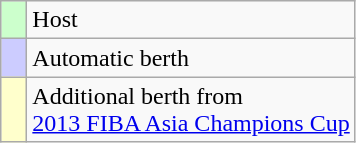<table class="wikitable">
<tr>
<td width=10px bgcolor=#ccffcc></td>
<td>Host</td>
</tr>
<tr>
<td width=10px bgcolor=#ccccff></td>
<td>Automatic berth</td>
</tr>
<tr>
<td width=10px bgcolor=#ffffcc></td>
<td>Additional berth from<br> <a href='#'>2013 FIBA Asia Champions Cup</a><br></td>
</tr>
</table>
